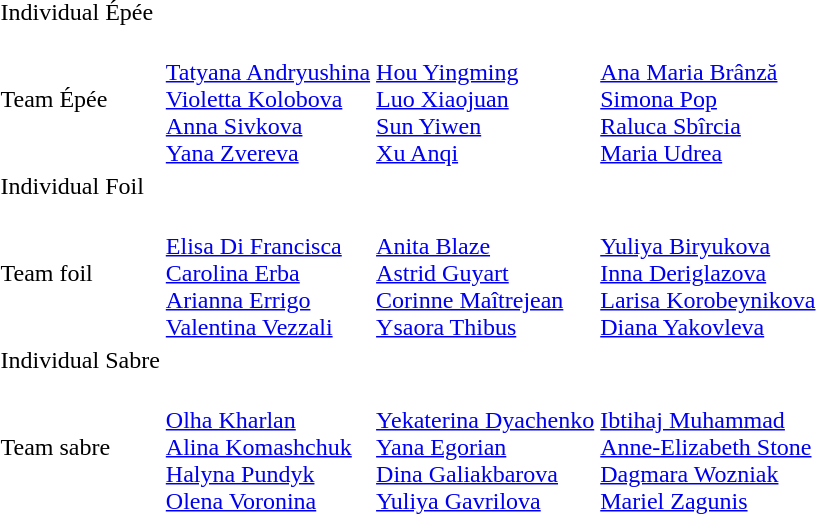<table>
<tr>
<td>Individual Épée <br></td>
<td></td>
<td></td>
<td><br></td>
</tr>
<tr>
<td>Team Épée <br></td>
<td><br><a href='#'>Tatyana Andryushina</a><br><a href='#'>Violetta Kolobova</a><br><a href='#'>Anna Sivkova</a><br><a href='#'>Yana Zvereva</a></td>
<td><br><a href='#'>Hou Yingming</a><br><a href='#'>Luo Xiaojuan</a><br><a href='#'>Sun Yiwen</a><br><a href='#'>Xu Anqi</a></td>
<td><br><a href='#'>Ana Maria Brânză</a><br><a href='#'>Simona Pop</a><br><a href='#'>Raluca Sbîrcia</a><br><a href='#'>Maria Udrea</a></td>
</tr>
<tr>
<td>Individual Foil <br></td>
<td></td>
<td></td>
<td><br></td>
</tr>
<tr>
<td>Team foil<br></td>
<td><br><a href='#'>Elisa Di Francisca</a><br><a href='#'>Carolina Erba</a><br><a href='#'>Arianna Errigo</a><br><a href='#'>Valentina Vezzali</a></td>
<td><br><a href='#'>Anita Blaze</a><br><a href='#'>Astrid Guyart</a><br><a href='#'>Corinne Maîtrejean</a><br><a href='#'>Ysaora Thibus</a></td>
<td><br><a href='#'>Yuliya Biryukova</a><br><a href='#'>Inna Deriglazova</a><br><a href='#'>Larisa Korobeynikova</a><br><a href='#'>Diana Yakovleva</a></td>
</tr>
<tr>
<td>Individual Sabre <br></td>
<td></td>
<td></td>
<td><br></td>
</tr>
<tr>
<td>Team sabre <br></td>
<td><br><a href='#'>Olha Kharlan</a><br><a href='#'>Alina Komashchuk</a><br><a href='#'>Halyna Pundyk</a><br><a href='#'>Olena Voronina</a></td>
<td><br><a href='#'>Yekaterina Dyachenko</a><br><a href='#'>Yana Egorian</a><br><a href='#'>Dina Galiakbarova</a><br><a href='#'>Yuliya Gavrilova</a></td>
<td><br><a href='#'>Ibtihaj Muhammad</a><br><a href='#'>Anne-Elizabeth Stone</a><br><a href='#'>Dagmara Wozniak</a><br><a href='#'>Mariel Zagunis</a></td>
</tr>
</table>
